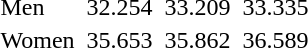<table>
<tr>
<td>Men</td>
<td></td>
<td>32.254</td>
<td></td>
<td>33.209</td>
<td></td>
<td>33.335</td>
</tr>
<tr>
<td>Women</td>
<td></td>
<td>35.653</td>
<td></td>
<td>35.862</td>
<td></td>
<td>36.589</td>
</tr>
</table>
